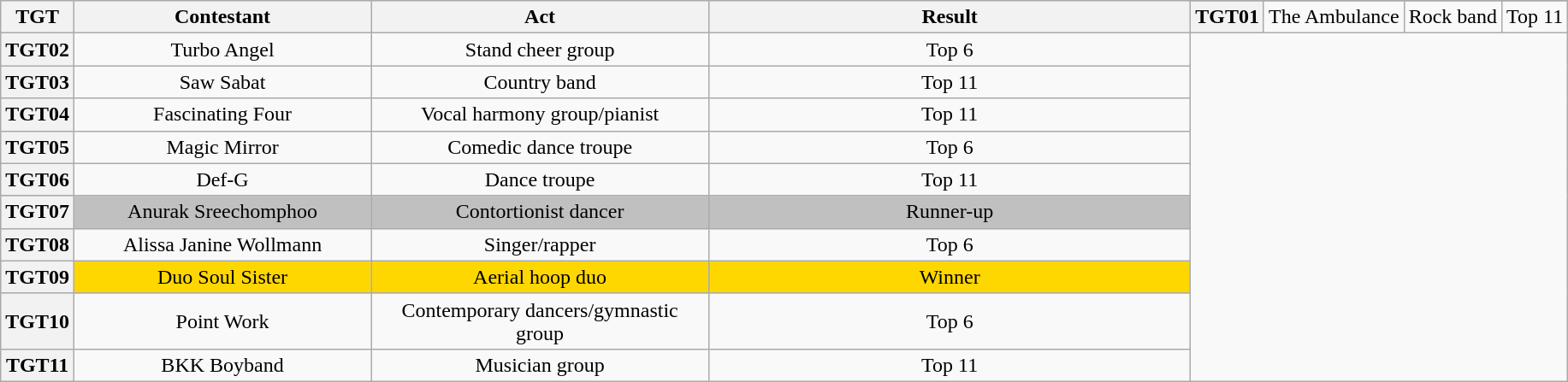<table class="wikitable plainrowheaders sortable" style="text-align:center;">
<tr>
<th scope="col" rowspan="2"  style="width:1em;">TGT</th>
<th scope="col" rowspan="2"  style="width:14em;">Contestant</th>
<th scope="col" rowspan="2" class="unsortable"  style="width:16em;">Act</th>
<th scope="col" rowspan="2" style="width:23em;">Result</th>
</tr>
<tr>
<th>TGT01</th>
<td>The Ambulance</td>
<td>Rock band</td>
<td>Top 11</td>
</tr>
<tr>
<th>TGT02</th>
<td>Turbo Angel</td>
<td>Stand cheer group</td>
<td>Top 6</td>
</tr>
<tr>
<th>TGT03</th>
<td>Saw Sabat</td>
<td>Country band</td>
<td>Top 11</td>
</tr>
<tr>
<th>TGT04</th>
<td>Fascinating Four</td>
<td>Vocal harmony group/pianist</td>
<td>Top 11</td>
</tr>
<tr>
<th>TGT05</th>
<td>Magic Mirror</td>
<td>Comedic dance troupe</td>
<td>Top 6</td>
</tr>
<tr>
<th>TGT06</th>
<td>Def-G</td>
<td>Dance troupe</td>
<td>Top 11</td>
</tr>
<tr bgcolor=silver>
<th>TGT07</th>
<td>Anurak Sreechomphoo</td>
<td>Contortionist dancer</td>
<td>Runner-up</td>
</tr>
<tr>
<th>TGT08</th>
<td>Alissa Janine Wollmann</td>
<td>Singer/rapper</td>
<td>Top 6</td>
</tr>
<tr bgcolor=gold>
<th>TGT09</th>
<td>Duo Soul Sister</td>
<td>Aerial hoop duo</td>
<td>Winner</td>
</tr>
<tr>
<th>TGT10</th>
<td>Point Work</td>
<td>Contemporary dancers/gymnastic group</td>
<td>Top 6</td>
</tr>
<tr>
<th>TGT11</th>
<td>BKK Boyband</td>
<td>Musician group</td>
<td>Top 11</td>
</tr>
</table>
